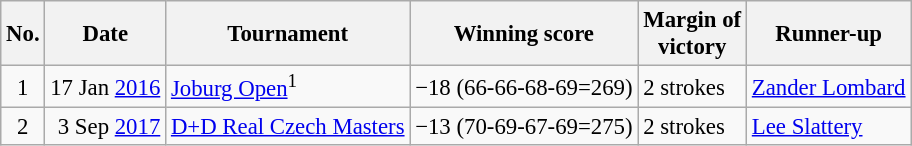<table class="wikitable" style="font-size:95%;">
<tr>
<th>No.</th>
<th>Date</th>
<th>Tournament</th>
<th>Winning score</th>
<th>Margin of<br>victory</th>
<th>Runner-up</th>
</tr>
<tr>
<td align=center>1</td>
<td align=right>17 Jan <a href='#'>2016</a></td>
<td><a href='#'>Joburg Open</a><sup>1</sup></td>
<td>−18 (66-66-68-69=269)</td>
<td>2 strokes</td>
<td> <a href='#'>Zander Lombard</a></td>
</tr>
<tr>
<td align=center>2</td>
<td align=right>3 Sep <a href='#'>2017</a></td>
<td><a href='#'>D+D Real Czech Masters</a></td>
<td>−13 (70-69-67-69=275)</td>
<td>2 strokes</td>
<td> <a href='#'>Lee Slattery</a></td>
</tr>
</table>
